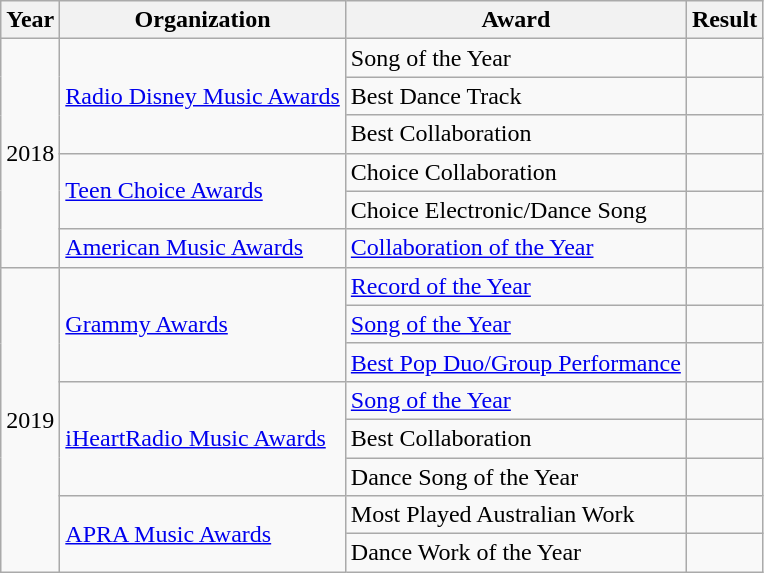<table class="wikitable" border="1">
<tr>
<th>Year</th>
<th>Organization</th>
<th>Award</th>
<th>Result</th>
</tr>
<tr>
<td rowspan="6">2018</td>
<td rowspan="3"><a href='#'>Radio Disney Music Awards</a></td>
<td>Song of the Year</td>
<td></td>
</tr>
<tr>
<td>Best Dance Track</td>
<td></td>
</tr>
<tr>
<td>Best Collaboration</td>
<td></td>
</tr>
<tr>
<td rowspan="2"><a href='#'>Teen Choice Awards</a></td>
<td>Choice Collaboration</td>
<td></td>
</tr>
<tr>
<td>Choice Electronic/Dance Song</td>
<td></td>
</tr>
<tr>
<td><a href='#'>American Music Awards</a></td>
<td><a href='#'>Collaboration of the Year</a></td>
<td></td>
</tr>
<tr>
<td rowspan="8">2019</td>
<td rowspan="3"><a href='#'>Grammy Awards</a></td>
<td><a href='#'>Record of the Year</a></td>
<td></td>
</tr>
<tr>
<td><a href='#'>Song of the Year</a></td>
<td></td>
</tr>
<tr>
<td><a href='#'>Best Pop Duo/Group Performance</a></td>
<td></td>
</tr>
<tr>
<td rowspan="3"><a href='#'>iHeartRadio Music Awards</a></td>
<td><a href='#'>Song of the Year</a></td>
<td></td>
</tr>
<tr>
<td>Best Collaboration</td>
<td></td>
</tr>
<tr>
<td>Dance Song of the Year</td>
<td></td>
</tr>
<tr>
<td rowspan="2"><a href='#'>APRA Music Awards</a></td>
<td>Most Played Australian Work</td>
<td></td>
</tr>
<tr>
<td>Dance Work of the Year</td>
<td></td>
</tr>
</table>
